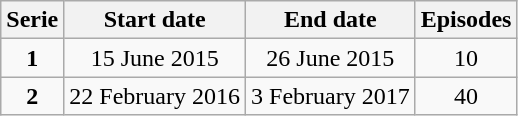<table class="wikitable" style="text-align: center;">
<tr>
<th>Serie</th>
<th>Start date</th>
<th>End date</th>
<th>Episodes</th>
</tr>
<tr>
<td><strong>1</strong></td>
<td>15 June 2015</td>
<td>26 June 2015</td>
<td>10</td>
</tr>
<tr>
<td><strong>2</strong></td>
<td>22 February 2016</td>
<td>3 February 2017</td>
<td>40</td>
</tr>
</table>
